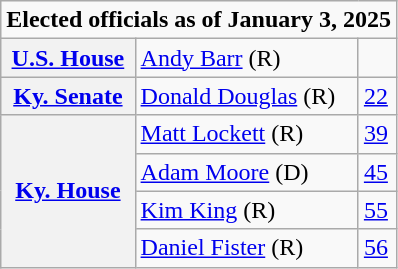<table class=wikitable>
<tr>
<td colspan="3"><strong>Elected officials as of January 3, 2025</strong></td>
</tr>
<tr>
<th scope=row><a href='#'>U.S. House</a></th>
<td><a href='#'>Andy Barr</a> (R)</td>
<td></td>
</tr>
<tr>
<th scope=row><a href='#'>Ky. Senate</a></th>
<td><a href='#'>Donald Douglas</a> (R)</td>
<td><a href='#'>22</a></td>
</tr>
<tr>
<th rowspan=18><a href='#'>Ky. House</a></th>
<td><a href='#'>Matt Lockett</a> (R)</td>
<td><a href='#'>39</a></td>
</tr>
<tr>
<td><a href='#'>Adam Moore</a> (D)</td>
<td><a href='#'>45</a></td>
</tr>
<tr>
<td><a href='#'>Kim King</a> (R)</td>
<td><a href='#'>55</a></td>
</tr>
<tr>
<td><a href='#'>Daniel Fister</a> (R)</td>
<td><a href='#'>56</a></td>
</tr>
</table>
